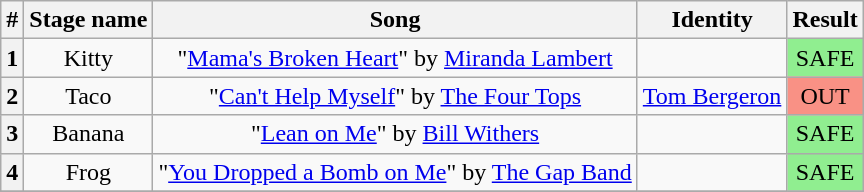<table class="wikitable plainrowheaders" style="text-align: center;">
<tr>
<th>#</th>
<th>Stage name</th>
<th>Song</th>
<th>Identity</th>
<th colspan=2>Result</th>
</tr>
<tr>
<th>1</th>
<td>Kitty</td>
<td>"<a href='#'>Mama's Broken Heart</a>" by <a href='#'>Miranda Lambert</a></td>
<td></td>
<td bgcolor=lightgreen>SAFE</td>
</tr>
<tr>
<th>2</th>
<td>Taco</td>
<td>"<a href='#'>Can't Help Myself</a>" by <a href='#'>The Four Tops</a></td>
<td><a href='#'>Tom Bergeron</a></td>
<td bgcolor=#F99185>OUT</td>
</tr>
<tr>
<th>3</th>
<td>Banana</td>
<td>"<a href='#'>Lean on Me</a>" by <a href='#'>Bill Withers</a></td>
<td></td>
<td bgcolor=lightgreen>SAFE</td>
</tr>
<tr>
<th>4</th>
<td>Frog</td>
<td>"<a href='#'>You Dropped a Bomb on Me</a>" by <a href='#'>The Gap Band</a></td>
<td></td>
<td bgcolor=lightgreen>SAFE</td>
</tr>
<tr>
</tr>
</table>
